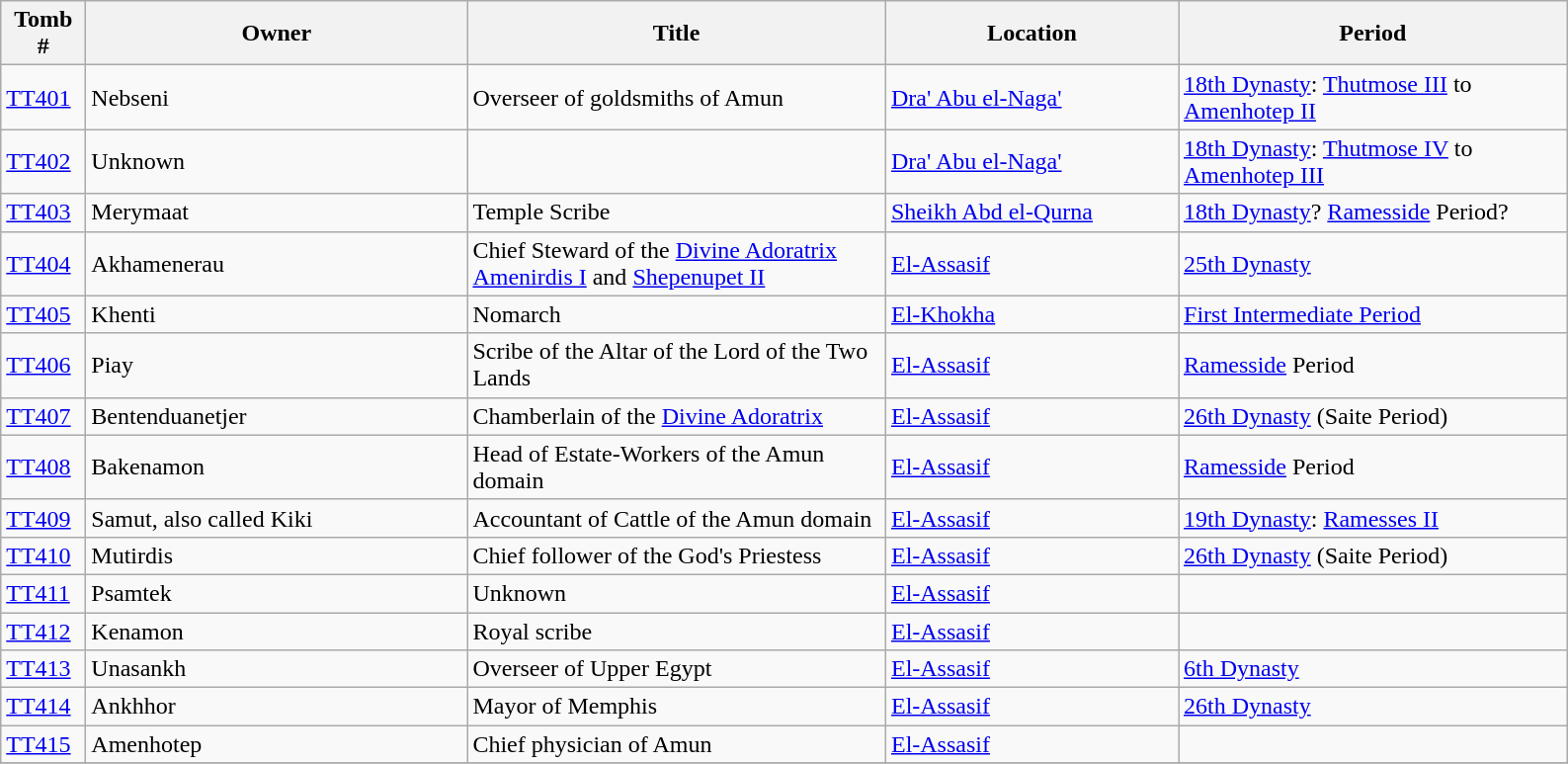<table class="wikitable">
<tr>
<th width="50">Tomb #</th>
<th width="250">Owner</th>
<th width="275">Title</th>
<th width="190">Location</th>
<th width="255">Period</th>
</tr>
<tr>
<td><a href='#'>TT401</a></td>
<td>Nebseni</td>
<td>Overseer of goldsmiths of Amun</td>
<td><a href='#'>Dra' Abu el-Naga'</a></td>
<td><a href='#'>18th Dynasty</a>: <a href='#'>Thutmose III</a> to <a href='#'>Amenhotep II</a></td>
</tr>
<tr>
<td><a href='#'>TT402</a></td>
<td>Unknown</td>
<td></td>
<td><a href='#'>Dra' Abu el-Naga'</a></td>
<td><a href='#'>18th Dynasty</a>: <a href='#'>Thutmose IV</a> to <a href='#'>Amenhotep III</a></td>
</tr>
<tr>
<td><a href='#'>TT403</a></td>
<td>Merymaat</td>
<td>Temple Scribe</td>
<td><a href='#'>Sheikh Abd el-Qurna</a></td>
<td><a href='#'>18th Dynasty</a>? <a href='#'>Ramesside</a> Period?</td>
</tr>
<tr>
<td><a href='#'>TT404</a></td>
<td>Akhamenerau</td>
<td>Chief Steward of the <a href='#'>Divine Adoratrix</a> <a href='#'>Amenirdis I</a> and <a href='#'>Shepenupet II</a></td>
<td><a href='#'>El-Assasif</a></td>
<td><a href='#'>25th Dynasty</a></td>
</tr>
<tr>
<td><a href='#'>TT405</a></td>
<td>Khenti</td>
<td>Nomarch</td>
<td><a href='#'>El-Khokha</a></td>
<td><a href='#'>First Intermediate Period</a></td>
</tr>
<tr>
<td><a href='#'>TT406</a></td>
<td>Piay</td>
<td>Scribe of the Altar of the Lord of the Two Lands</td>
<td><a href='#'>El-Assasif</a></td>
<td><a href='#'>Ramesside</a> Period</td>
</tr>
<tr>
<td><a href='#'>TT407</a></td>
<td>Bentenduanetjer</td>
<td>Chamberlain of the <a href='#'>Divine Adoratrix</a></td>
<td><a href='#'>El-Assasif</a></td>
<td><a href='#'>26th Dynasty</a> (Saite Period)</td>
</tr>
<tr>
<td><a href='#'>TT408</a></td>
<td>Bakenamon</td>
<td>Head of Estate-Workers of the Amun domain</td>
<td><a href='#'>El-Assasif</a></td>
<td><a href='#'>Ramesside</a> Period</td>
</tr>
<tr>
<td><a href='#'>TT409</a></td>
<td>Samut, also called Kiki</td>
<td>Accountant of Cattle of the Amun domain</td>
<td><a href='#'>El-Assasif</a></td>
<td><a href='#'>19th Dynasty</a>: <a href='#'>Ramesses II</a></td>
</tr>
<tr>
<td><a href='#'>TT410</a></td>
<td>Mutirdis</td>
<td>Chief follower of the God's Priestess</td>
<td><a href='#'>El-Assasif</a></td>
<td><a href='#'>26th Dynasty</a> (Saite Period)</td>
</tr>
<tr>
<td><a href='#'>TT411</a></td>
<td>Psamtek</td>
<td>Unknown</td>
<td><a href='#'>El-Assasif</a></td>
<td></td>
</tr>
<tr>
<td><a href='#'>TT412</a></td>
<td>Kenamon</td>
<td>Royal scribe</td>
<td><a href='#'>El-Assasif</a></td>
<td></td>
</tr>
<tr>
<td><a href='#'>TT413</a></td>
<td>Unasankh</td>
<td>Overseer of Upper Egypt</td>
<td><a href='#'>El-Assasif</a></td>
<td><a href='#'>6th Dynasty</a></td>
</tr>
<tr>
<td><a href='#'>TT414</a></td>
<td>Ankhhor</td>
<td>Mayor of Memphis</td>
<td><a href='#'>El-Assasif</a></td>
<td><a href='#'>26th Dynasty</a></td>
</tr>
<tr>
<td><a href='#'>TT415</a></td>
<td>Amenhotep</td>
<td>Chief physician of Amun</td>
<td><a href='#'>El-Assasif</a></td>
<td></td>
</tr>
<tr>
</tr>
</table>
